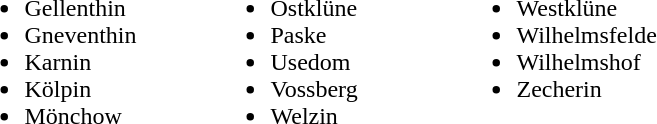<table>
<tr>
<td width = "160"><br><ul><li>Gellenthin</li><li>Gneventhin</li><li>Karnin</li><li>Kölpin</li><li>Mönchow</li></ul></td>
<td width = "160"><br><ul><li>Ostklüne</li><li>Paske</li><li>Usedom</li><li>Vossberg</li><li>Welzin</li></ul></td>
<td valign = "top"><br><ul><li>Westklüne</li><li>Wilhelmsfelde</li><li>Wilhelmshof</li><li>Zecherin</li></ul></td>
</tr>
</table>
